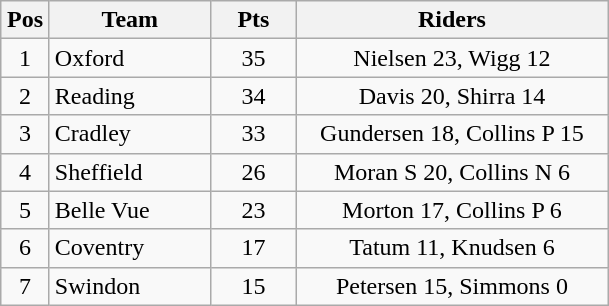<table class=wikitable>
<tr>
<th width=25px>Pos</th>
<th width=100px>Team</th>
<th width=50px>Pts</th>
<th width=200px>Riders</th>
</tr>
<tr align=center>
<td>1</td>
<td align=left>Oxford</td>
<td>35</td>
<td>Nielsen 23, Wigg 12</td>
</tr>
<tr align=center>
<td>2</td>
<td align=left>Reading</td>
<td>34</td>
<td>Davis 20, Shirra 14</td>
</tr>
<tr align=center>
<td>3</td>
<td align=left>Cradley</td>
<td>33</td>
<td>Gundersen 18, Collins P 15</td>
</tr>
<tr align=center>
<td>4</td>
<td align=left>Sheffield</td>
<td>26</td>
<td>Moran S 20, Collins N 6</td>
</tr>
<tr align=center>
<td>5</td>
<td align=left>Belle Vue</td>
<td>23</td>
<td>Morton 17, Collins P 6</td>
</tr>
<tr align=center>
<td>6</td>
<td align=left>Coventry</td>
<td>17</td>
<td>Tatum 11, Knudsen 6</td>
</tr>
<tr align=center>
<td>7</td>
<td align=left>Swindon</td>
<td>15</td>
<td>Petersen 15, Simmons 0</td>
</tr>
</table>
